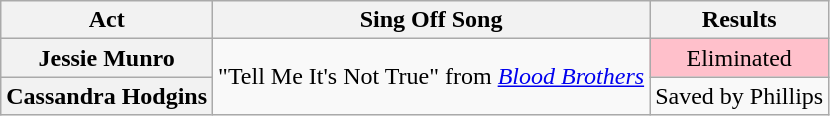<table class="wikitable plainrowheaders" style="text-align:center;">
<tr>
<th scope="col">Act</th>
<th scope="col">Sing Off Song</th>
<th scope="col">Results</th>
</tr>
<tr>
<th scope="row">Jessie Munro</th>
<td rowspan="3">"Tell Me It's Not True" from <em><a href='#'>Blood Brothers</a></em></td>
<td style="background:pink;">Eliminated</td>
</tr>
<tr>
<th scope="row">Cassandra Hodgins</th>
<td>Saved by Phillips</td>
</tr>
</table>
